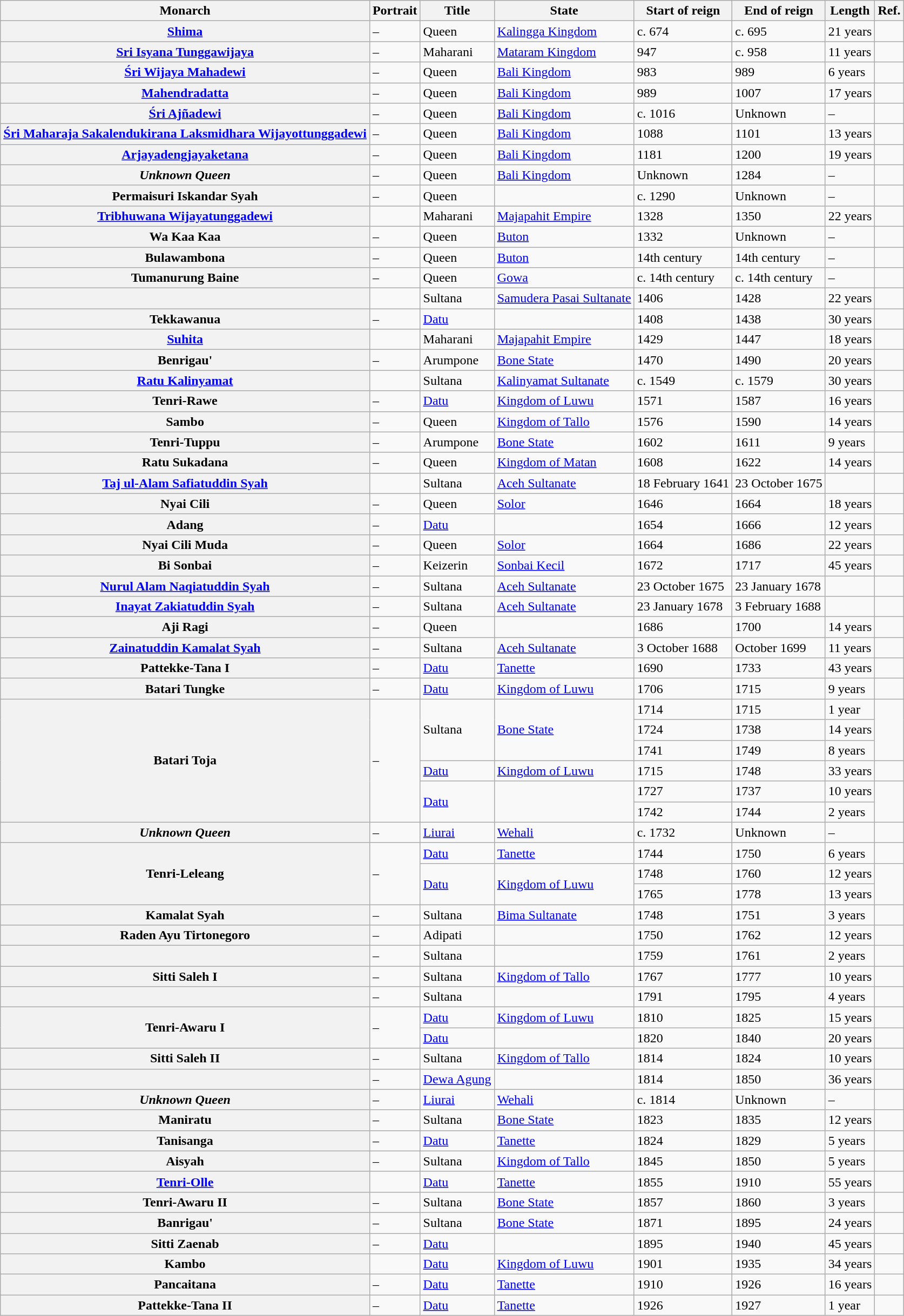<table class="wikitable sortable">
<tr>
<th>Monarch</th>
<th>Portrait</th>
<th>Title</th>
<th>State</th>
<th>Start of reign</th>
<th>End of reign</th>
<th>Length</th>
<th>Ref.</th>
</tr>
<tr>
<th><a href='#'>Shima</a></th>
<td>–</td>
<td>Queen</td>
<td><a href='#'>Kalingga Kingdom</a></td>
<td>c. 674</td>
<td>c. 695</td>
<td>21 years</td>
<td></td>
</tr>
<tr>
<th><a href='#'>Sri Isyana Tunggawijaya</a></th>
<td>–</td>
<td>Maharani</td>
<td><a href='#'>Mataram Kingdom</a></td>
<td>947</td>
<td>c. 958</td>
<td>11 years</td>
<td></td>
</tr>
<tr>
<th><a href='#'>Śri Wijaya Mahadewi</a></th>
<td>–</td>
<td>Queen</td>
<td><a href='#'>Bali Kingdom</a></td>
<td>983</td>
<td>989</td>
<td>6 years</td>
<td></td>
</tr>
<tr>
<th><a href='#'>Mahendradatta</a></th>
<td>–</td>
<td>Queen</td>
<td><a href='#'>Bali Kingdom</a></td>
<td>989</td>
<td>1007</td>
<td>17 years</td>
<td></td>
</tr>
<tr>
<th><a href='#'>Śri Ajñadewi</a></th>
<td>–</td>
<td>Queen</td>
<td><a href='#'>Bali Kingdom</a></td>
<td>c. 1016</td>
<td>Unknown</td>
<td>–</td>
<td></td>
</tr>
<tr>
<th><a href='#'>Śri Maharaja Sakalendukirana Laksmidhara Wijayottunggadewi</a></th>
<td>–</td>
<td>Queen</td>
<td><a href='#'>Bali Kingdom</a></td>
<td>1088</td>
<td>1101</td>
<td>13 years</td>
<td></td>
</tr>
<tr>
<th><a href='#'>Arjayadengjayaketana</a></th>
<td>–</td>
<td>Queen</td>
<td><a href='#'>Bali Kingdom</a></td>
<td>1181</td>
<td>1200</td>
<td>19 years</td>
<td></td>
</tr>
<tr>
<th><em>Unknown Queen</em></th>
<td>–</td>
<td>Queen</td>
<td><a href='#'>Bali Kingdom</a></td>
<td>Unknown</td>
<td>1284</td>
<td>–</td>
<td></td>
</tr>
<tr>
<th>Permaisuri Iskandar Syah</th>
<td>–</td>
<td>Queen</td>
<td></td>
<td>c. 1290</td>
<td>Unknown</td>
<td>–</td>
<td></td>
</tr>
<tr>
<th><a href='#'>Tribhuwana Wijayatunggadewi</a></th>
<td></td>
<td>Maharani</td>
<td><a href='#'>Majapahit Empire</a></td>
<td>1328</td>
<td>1350</td>
<td>22 years</td>
<td></td>
</tr>
<tr>
<th>Wa Kaa Kaa</th>
<td>–</td>
<td>Queen</td>
<td><a href='#'>Buton</a></td>
<td>1332</td>
<td>Unknown</td>
<td>–</td>
<td></td>
</tr>
<tr>
<th>Bulawambona</th>
<td>–</td>
<td>Queen</td>
<td><a href='#'>Buton</a></td>
<td>14th century</td>
<td>14th century</td>
<td>–</td>
<td></td>
</tr>
<tr>
<th>Tumanurung Baine</th>
<td>–</td>
<td>Queen</td>
<td><a href='#'>Gowa</a></td>
<td>c. 14th century</td>
<td>c. 14th century</td>
<td>–</td>
<td></td>
</tr>
<tr>
<th></th>
<td></td>
<td>Sultana</td>
<td><a href='#'>Samudera Pasai Sultanate</a></td>
<td>1406</td>
<td>1428</td>
<td>22 years</td>
<td></td>
</tr>
<tr>
<th>Tekkawanua</th>
<td>–</td>
<td><a href='#'>Datu</a></td>
<td></td>
<td>1408</td>
<td>1438</td>
<td>30 years</td>
<td></td>
</tr>
<tr>
<th><a href='#'>Suhita</a></th>
<td></td>
<td>Maharani</td>
<td><a href='#'>Majapahit Empire</a></td>
<td>1429</td>
<td>1447</td>
<td>18 years</td>
<td></td>
</tr>
<tr>
<th>Benrigau'</th>
<td>–</td>
<td>Arumpone</td>
<td><a href='#'>Bone State</a></td>
<td>1470</td>
<td>1490</td>
<td>20 years</td>
<td></td>
</tr>
<tr>
<th><a href='#'>Ratu Kalinyamat</a></th>
<td></td>
<td>Sultana</td>
<td><a href='#'>Kalinyamat Sultanate</a></td>
<td>c. 1549</td>
<td>c. 1579</td>
<td>30 years</td>
<td></td>
</tr>
<tr>
<th>Tenri-Rawe</th>
<td>–</td>
<td><a href='#'>Datu</a></td>
<td><a href='#'>Kingdom of Luwu</a></td>
<td>1571</td>
<td>1587</td>
<td>16 years</td>
<td></td>
</tr>
<tr>
<th>Sambo</th>
<td>–</td>
<td>Queen</td>
<td><a href='#'>Kingdom of Tallo</a></td>
<td>1576</td>
<td>1590</td>
<td>14 years</td>
<td></td>
</tr>
<tr>
<th>Tenri-Tuppu</th>
<td>–</td>
<td>Arumpone</td>
<td><a href='#'>Bone State</a></td>
<td>1602</td>
<td>1611</td>
<td>9 years</td>
<td></td>
</tr>
<tr>
<th>Ratu Sukadana</th>
<td>–</td>
<td>Queen</td>
<td><a href='#'>Kingdom of Matan</a></td>
<td>1608</td>
<td>1622</td>
<td>14 years</td>
<td></td>
</tr>
<tr>
<th><a href='#'>Taj ul-Alam Safiatuddin Syah</a></th>
<td></td>
<td>Sultana</td>
<td><a href='#'>Aceh Sultanate</a></td>
<td>18 February 1641</td>
<td>23 October 1675</td>
<td></td>
<td></td>
</tr>
<tr>
<th>Nyai Cili</th>
<td>–</td>
<td>Queen</td>
<td><a href='#'>Solor</a></td>
<td>1646</td>
<td>1664</td>
<td>18 years</td>
<td></td>
</tr>
<tr>
<th>Adang</th>
<td>–</td>
<td><a href='#'>Datu</a></td>
<td></td>
<td>1654</td>
<td>1666</td>
<td>12 years</td>
<td></td>
</tr>
<tr>
<th>Nyai Cili Muda</th>
<td>–</td>
<td>Queen</td>
<td><a href='#'>Solor</a></td>
<td>1664</td>
<td>1686</td>
<td>22 years</td>
<td></td>
</tr>
<tr>
<th>Bi Sonbai</th>
<td>–</td>
<td>Keizerin</td>
<td><a href='#'>Sonbai Kecil</a></td>
<td>1672</td>
<td>1717</td>
<td>45 years</td>
<td></td>
</tr>
<tr>
<th><a href='#'>Nurul Alam Naqiatuddin Syah</a></th>
<td>–</td>
<td>Sultana</td>
<td><a href='#'>Aceh Sultanate</a></td>
<td>23 October 1675</td>
<td>23 January 1678</td>
<td></td>
<td></td>
</tr>
<tr>
<th><a href='#'>Inayat Zakiatuddin Syah</a></th>
<td>–</td>
<td>Sultana</td>
<td><a href='#'>Aceh Sultanate</a></td>
<td>23 January 1678</td>
<td>3 February 1688</td>
<td></td>
<td></td>
</tr>
<tr>
<th>Aji Ragi</th>
<td>–</td>
<td>Queen</td>
<td></td>
<td>1686</td>
<td>1700</td>
<td>14 years</td>
<td></td>
</tr>
<tr>
<th><a href='#'>Zainatuddin Kamalat Syah</a></th>
<td>–</td>
<td>Sultana</td>
<td><a href='#'>Aceh Sultanate</a></td>
<td>3 October 1688</td>
<td>October 1699</td>
<td>11 years</td>
<td></td>
</tr>
<tr>
<th>Pattekke-Tana I</th>
<td>–</td>
<td><a href='#'>Datu</a></td>
<td><a href='#'>Tanette</a></td>
<td>1690</td>
<td>1733</td>
<td>43 years</td>
<td></td>
</tr>
<tr>
<th>Batari Tungke</th>
<td>–</td>
<td><a href='#'>Datu</a></td>
<td><a href='#'>Kingdom of Luwu</a></td>
<td>1706</td>
<td>1715</td>
<td>9 years</td>
<td></td>
</tr>
<tr>
<th rowspan="6">Batari Toja</th>
<td rowspan="6">–</td>
<td rowspan="3">Sultana</td>
<td rowspan="3"><a href='#'>Bone State</a></td>
<td>1714</td>
<td>1715</td>
<td>1 year</td>
<td rowspan="3"></td>
</tr>
<tr>
<td>1724</td>
<td>1738</td>
<td>14 years</td>
</tr>
<tr>
<td>1741</td>
<td>1749</td>
<td>8 years</td>
</tr>
<tr>
<td><a href='#'>Datu</a></td>
<td><a href='#'>Kingdom of Luwu</a></td>
<td>1715</td>
<td>1748</td>
<td>33 years</td>
<td></td>
</tr>
<tr>
<td rowspan="2"><a href='#'>Datu</a></td>
<td rowspan="2"></td>
<td>1727</td>
<td>1737</td>
<td>10 years</td>
<td rowspan="2"></td>
</tr>
<tr>
<td>1742</td>
<td>1744</td>
<td>2 years</td>
</tr>
<tr>
<th><em>Unknown Queen</em></th>
<td>–</td>
<td><a href='#'>Liurai</a></td>
<td><a href='#'>Wehali</a></td>
<td>c. 1732</td>
<td>Unknown</td>
<td>–</td>
<td></td>
</tr>
<tr>
<th rowspan="3">Tenri-Leleang</th>
<td rowspan="3">–</td>
<td><a href='#'>Datu</a></td>
<td><a href='#'>Tanette</a></td>
<td>1744</td>
<td>1750</td>
<td>6 years</td>
<td></td>
</tr>
<tr>
<td rowspan="2"><a href='#'>Datu</a></td>
<td rowspan="2"><a href='#'>Kingdom of Luwu</a></td>
<td>1748</td>
<td>1760</td>
<td>12 years</td>
<td rowspan="2"></td>
</tr>
<tr>
<td>1765</td>
<td>1778</td>
<td>13 years</td>
</tr>
<tr>
<th>Kamalat Syah</th>
<td>–</td>
<td>Sultana</td>
<td><a href='#'>Bima Sultanate</a></td>
<td>1748</td>
<td>1751</td>
<td>3 years</td>
<td></td>
</tr>
<tr>
<th>Raden Ayu Tirtonegoro</th>
<td>–</td>
<td>Adipati</td>
<td></td>
<td>1750</td>
<td>1762</td>
<td>12 years</td>
<td></td>
</tr>
<tr>
<th></th>
<td>–</td>
<td>Sultana</td>
<td></td>
<td>1759</td>
<td>1761</td>
<td>2 years</td>
<td></td>
</tr>
<tr>
<th>Sitti Saleh I</th>
<td>–</td>
<td>Sultana</td>
<td><a href='#'>Kingdom of Tallo</a></td>
<td>1767</td>
<td>1777</td>
<td>10 years</td>
<td></td>
</tr>
<tr>
<th></th>
<td>–</td>
<td>Sultana</td>
<td></td>
<td>1791</td>
<td>1795</td>
<td>4 years</td>
<td></td>
</tr>
<tr>
<th rowspan="2">Tenri-Awaru I</th>
<td rowspan="2">–</td>
<td><a href='#'>Datu</a></td>
<td><a href='#'>Kingdom of Luwu</a></td>
<td>1810</td>
<td>1825</td>
<td>15 years</td>
<td></td>
</tr>
<tr>
<td><a href='#'>Datu</a></td>
<td></td>
<td>1820</td>
<td>1840</td>
<td>20 years</td>
<td></td>
</tr>
<tr>
<th>Sitti Saleh II</th>
<td>–</td>
<td>Sultana</td>
<td><a href='#'>Kingdom of Tallo</a></td>
<td>1814</td>
<td>1824</td>
<td>10 years</td>
<td></td>
</tr>
<tr>
<th></th>
<td>–</td>
<td><a href='#'>Dewa Agung</a></td>
<td></td>
<td>1814</td>
<td>1850</td>
<td>36 years</td>
<td></td>
</tr>
<tr>
<th><em>Unknown Queen</em></th>
<td>–</td>
<td><a href='#'>Liurai</a></td>
<td><a href='#'>Wehali</a></td>
<td>c. 1814</td>
<td>Unknown</td>
<td>–</td>
<td></td>
</tr>
<tr>
<th>Maniratu</th>
<td>–</td>
<td>Sultana</td>
<td><a href='#'>Bone State</a></td>
<td>1823</td>
<td>1835</td>
<td>12 years</td>
<td></td>
</tr>
<tr>
<th>Tanisanga</th>
<td>–</td>
<td><a href='#'>Datu</a></td>
<td><a href='#'>Tanette</a></td>
<td>1824</td>
<td>1829</td>
<td>5 years</td>
<td></td>
</tr>
<tr>
<th>Aisyah</th>
<td>–</td>
<td>Sultana</td>
<td><a href='#'>Kingdom of Tallo</a></td>
<td>1845</td>
<td>1850</td>
<td>5 years</td>
<td></td>
</tr>
<tr>
<th><a href='#'>Tenri-Olle</a></th>
<td></td>
<td><a href='#'>Datu</a></td>
<td><a href='#'>Tanette</a></td>
<td>1855</td>
<td>1910</td>
<td>55 years</td>
<td></td>
</tr>
<tr>
<th>Tenri-Awaru II</th>
<td>–</td>
<td>Sultana</td>
<td><a href='#'>Bone State</a></td>
<td>1857</td>
<td>1860</td>
<td>3 years</td>
<td></td>
</tr>
<tr>
<th>Banrigau'</th>
<td>–</td>
<td>Sultana</td>
<td><a href='#'>Bone State</a></td>
<td>1871</td>
<td>1895</td>
<td>24 years</td>
<td></td>
</tr>
<tr>
<th>Sitti Zaenab</th>
<td>–</td>
<td><a href='#'>Datu</a></td>
<td></td>
<td>1895</td>
<td>1940</td>
<td>45 years</td>
<td></td>
</tr>
<tr>
<th>Kambo</th>
<td></td>
<td><a href='#'>Datu</a></td>
<td><a href='#'>Kingdom of Luwu</a></td>
<td>1901</td>
<td>1935</td>
<td>34 years</td>
<td></td>
</tr>
<tr>
<th>Pancaitana</th>
<td>–</td>
<td><a href='#'>Datu</a></td>
<td><a href='#'>Tanette</a></td>
<td>1910</td>
<td>1926</td>
<td>16 years</td>
<td></td>
</tr>
<tr>
<th>Pattekke-Tana II</th>
<td>–</td>
<td><a href='#'>Datu</a></td>
<td><a href='#'>Tanette</a></td>
<td>1926</td>
<td>1927</td>
<td>1 year</td>
<td></td>
</tr>
</table>
